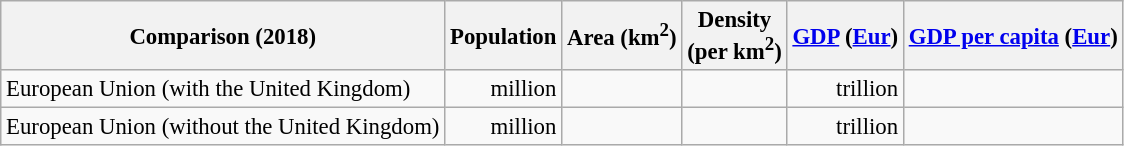<table class="wikitable sortable" style="font-size:95%; white-space:nowrap">
<tr>
<th>Comparison (2018)</th>
<th>Population<br></th>
<th>Area (km<sup>2</sup>)<br></th>
<th>Density<br> (per km<sup>2</sup>)<br></th>
<th><a href='#'>GDP</a> (<a href='#'>Eur</a>)<br></th>
<th><a href='#'>GDP per capita</a> (<a href='#'>Eur</a>)<br></th>
</tr>
<tr>
<td style="text-align:left">European Union (with the United Kingdom)</td>
<td style="text-align:right"> million</td>
<td style="text-align:right"></td>
<td style="text-align:right"></td>
<td style="text-align:right"> trillion</td>
<td style="text-align:right"></td>
</tr>
<tr>
<td style="text-align:left">European Union (without the United Kingdom)</td>
<td style="text-align:right"> million</td>
<td style="text-align:right"></td>
<td style="text-align:right"></td>
<td style="text-align:right"> trillion</td>
<td style="text-align:right"></td>
</tr>
</table>
